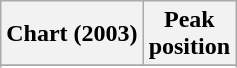<table class="wikitable sortable plainrowheaders">
<tr>
<th scope="col">Chart (2003)</th>
<th scope="col">Peak<br>position</th>
</tr>
<tr>
</tr>
<tr>
</tr>
<tr>
</tr>
<tr>
</tr>
</table>
